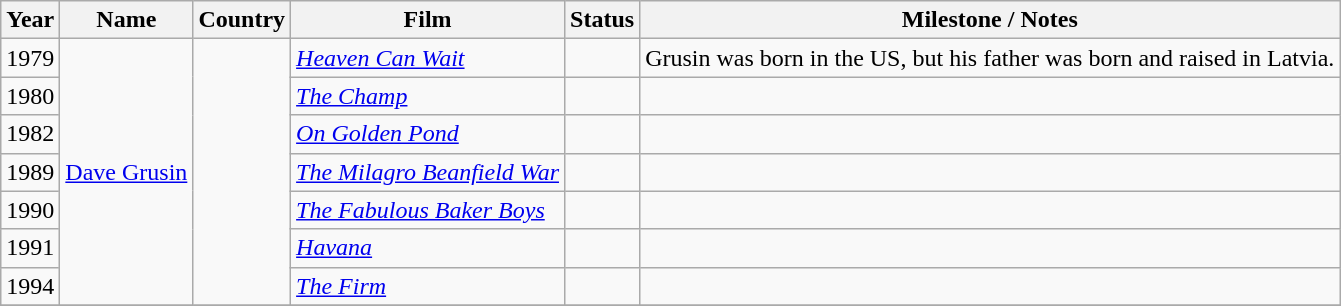<table class="wikitable">
<tr>
<th scope=col>Year</th>
<th scope=col>Name</th>
<th scope=col>Country</th>
<th scope=col>Film</th>
<th scope=col>Status</th>
<th scope=col>Milestone / Notes</th>
</tr>
<tr>
<td>1979</td>
<td rowspan=7><a href='#'>Dave Grusin</a></td>
<td rowspan=7></td>
<td><em><a href='#'>Heaven Can Wait</a></em></td>
<td></td>
<td>Grusin was born in the US, but his father was born and raised in Latvia.</td>
</tr>
<tr>
<td>1980</td>
<td><em><a href='#'>The Champ</a></em></td>
<td></td>
<td></td>
</tr>
<tr>
<td>1982</td>
<td><em><a href='#'>On Golden Pond</a></em></td>
<td></td>
<td></td>
</tr>
<tr>
<td>1989</td>
<td><em><a href='#'>The Milagro Beanfield War</a></em></td>
<td></td>
<td></td>
</tr>
<tr>
<td>1990</td>
<td><em><a href='#'>The Fabulous Baker Boys</a></em></td>
<td></td>
<td></td>
</tr>
<tr>
<td>1991</td>
<td><em><a href='#'>Havana</a></em></td>
<td></td>
<td></td>
</tr>
<tr>
<td>1994</td>
<td><em><a href='#'>The Firm</a></em></td>
<td></td>
<td></td>
</tr>
<tr>
</tr>
</table>
